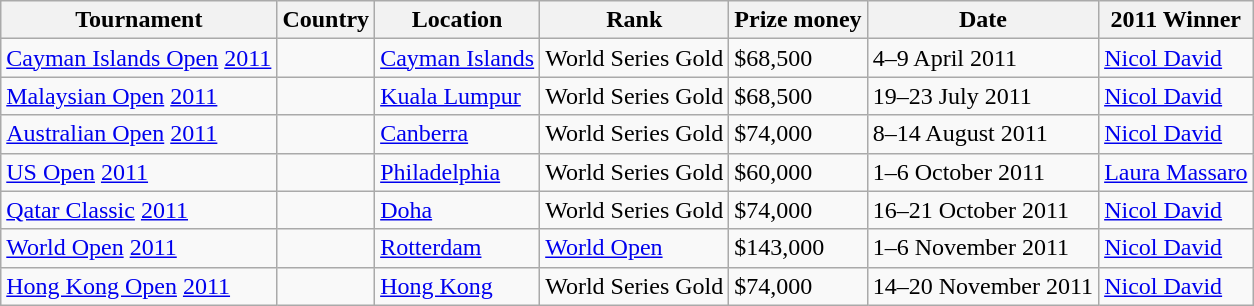<table class="wikitable">
<tr>
<th>Tournament</th>
<th>Country</th>
<th>Location</th>
<th>Rank</th>
<th>Prize money</th>
<th>Date</th>
<th>2011 Winner</th>
</tr>
<tr>
<td><a href='#'>Cayman Islands Open</a> <a href='#'>2011</a></td>
<td></td>
<td><a href='#'>Cayman Islands</a></td>
<td>World Series Gold</td>
<td>$68,500</td>
<td>4–9 April 2011</td>
<td> <a href='#'>Nicol David</a></td>
</tr>
<tr>
<td><a href='#'>Malaysian Open</a> <a href='#'>2011</a></td>
<td></td>
<td><a href='#'>Kuala Lumpur</a></td>
<td>World Series Gold</td>
<td>$68,500</td>
<td>19–23 July 2011</td>
<td> <a href='#'>Nicol David</a></td>
</tr>
<tr>
<td><a href='#'>Australian Open</a> <a href='#'>2011</a></td>
<td></td>
<td><a href='#'>Canberra</a></td>
<td>World Series Gold</td>
<td>$74,000</td>
<td>8–14 August 2011</td>
<td> <a href='#'>Nicol David</a></td>
</tr>
<tr>
<td><a href='#'>US Open</a> <a href='#'>2011</a></td>
<td></td>
<td><a href='#'>Philadelphia</a></td>
<td>World Series Gold</td>
<td>$60,000</td>
<td>1–6 October 2011</td>
<td> <a href='#'>Laura Massaro</a></td>
</tr>
<tr>
<td><a href='#'>Qatar Classic</a> <a href='#'>2011</a></td>
<td></td>
<td><a href='#'>Doha</a></td>
<td>World Series Gold</td>
<td>$74,000</td>
<td>16–21 October 2011</td>
<td> <a href='#'>Nicol David</a></td>
</tr>
<tr>
<td><a href='#'>World Open</a> <a href='#'>2011</a></td>
<td></td>
<td><a href='#'>Rotterdam</a></td>
<td><a href='#'>World Open</a></td>
<td>$143,000</td>
<td>1–6 November 2011</td>
<td> <a href='#'>Nicol David</a></td>
</tr>
<tr>
<td><a href='#'>Hong Kong Open</a> <a href='#'>2011</a></td>
<td></td>
<td><a href='#'>Hong Kong</a></td>
<td>World Series Gold</td>
<td>$74,000</td>
<td>14–20 November 2011</td>
<td> <a href='#'>Nicol David</a></td>
</tr>
</table>
